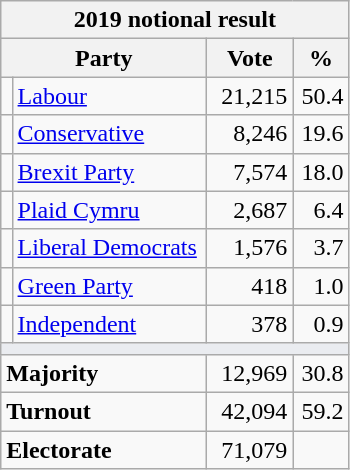<table class="wikitable">
<tr>
<th colspan="4">2019 notional result  </th>
</tr>
<tr>
<th bgcolor="#DDDDFF" width="130px" colspan="2">Party</th>
<th bgcolor="#DDDDFF" width="50px">Vote</th>
<th bgcolor="#DDDDFF" width="30px">%</th>
</tr>
<tr>
<td></td>
<td><a href='#'>Labour</a></td>
<td align=right>21,215</td>
<td align="right">50.4</td>
</tr>
<tr>
<td></td>
<td><a href='#'>Conservative</a></td>
<td align=right>8,246</td>
<td align="right">19.6</td>
</tr>
<tr>
<td></td>
<td><a href='#'>Brexit Party</a></td>
<td align="right">7,574</td>
<td align="right">18.0</td>
</tr>
<tr>
<td></td>
<td><a href='#'>Plaid Cymru</a></td>
<td align="right">2,687</td>
<td align="right">6.4</td>
</tr>
<tr>
<td></td>
<td><a href='#'>Liberal Democrats</a></td>
<td align=right>1,576</td>
<td align="right">3.7</td>
</tr>
<tr>
<td></td>
<td><a href='#'>Green Party</a></td>
<td align="right">418</td>
<td align="right">1.0</td>
</tr>
<tr>
<td></td>
<td><a href='#'>Independent</a></td>
<td align="right">378</td>
<td align="right">0.9</td>
</tr>
<tr>
<td colspan="4" bgcolor="#EAECF0"></td>
</tr>
<tr>
<td colspan="2"><strong>Majority</strong></td>
<td align=right>12,969</td>
<td align=right>30.8</td>
</tr>
<tr>
<td colspan="2"><strong>Turnout</strong></td>
<td align=right>42,094</td>
<td align=right>59.2</td>
</tr>
<tr>
<td colspan="2"><strong>Electorate</strong></td>
<td align=right>71,079</td>
</tr>
</table>
